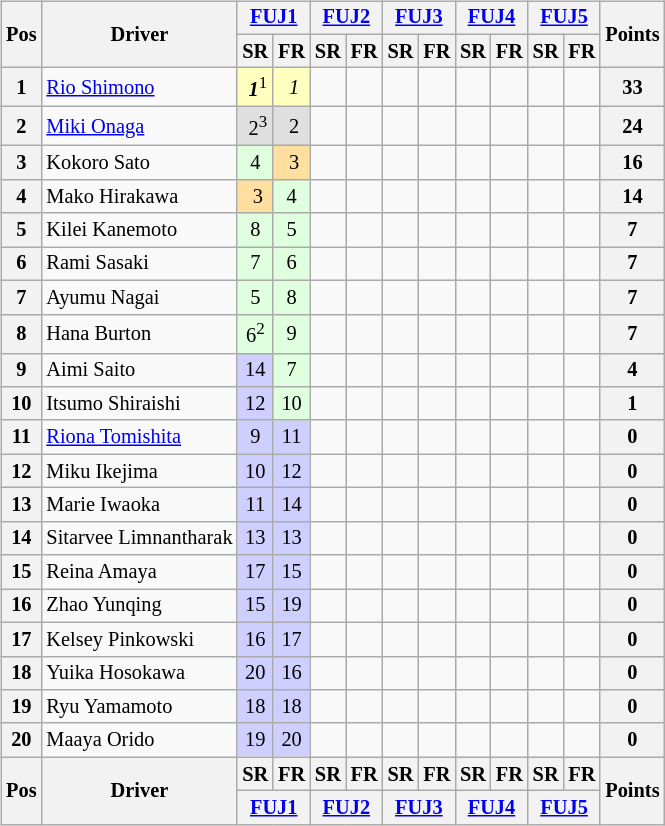<table>
<tr>
<td style="vertical-align:top; text-align:center"><br><table class="wikitable" style="font-size:85%; text-align:center">
<tr>
<th rowspan="2">Pos</th>
<th rowspan="2">Driver</th>
<th colspan="2"><a href='#'>FUJ1</a></th>
<th colspan="2"><a href='#'>FUJ2</a></th>
<th colspan="2"><a href='#'>FUJ3</a></th>
<th colspan="2"><a href='#'>FUJ4</a></th>
<th colspan="2"><a href='#'>FUJ5</a></th>
<th rowspan="2">Points</th>
</tr>
<tr>
<th>SR</th>
<th>FR</th>
<th>SR</th>
<th>FR</th>
<th>SR</th>
<th>FR</th>
<th>SR</th>
<th>FR</th>
<th>SR</th>
<th>FR</th>
</tr>
<tr>
<th>1</th>
<td align="left"> <a href='#'>Rio Shimono</a></td>
<td style="background:#FFFFBF;"> <strong><em>1</em></strong><sup>1</sup></td>
<td style="background:#FFFFBF;"> <em>1</em></td>
<td></td>
<td></td>
<td></td>
<td></td>
<td></td>
<td></td>
<td></td>
<td></td>
<th>33</th>
</tr>
<tr>
<th>2</th>
<td align="left"> <a href='#'>Miki Onaga</a></td>
<td style="background:#DFDFDF;"> 2<sup>3</sup></td>
<td style="background:#DFDFDF;"> 2</td>
<td></td>
<td></td>
<td></td>
<td></td>
<td></td>
<td></td>
<td></td>
<td></td>
<th>24</th>
</tr>
<tr>
<th>3</th>
<td align="left"> Kokoro Sato</td>
<td style="background:#DFFFDF;">4</td>
<td style="background:#FFDF9F;"> 3</td>
<td></td>
<td></td>
<td></td>
<td></td>
<td></td>
<td></td>
<td></td>
<td></td>
<th>16</th>
</tr>
<tr>
<th>4</th>
<td align="left"> Mako Hirakawa</td>
<td style="background:#FFDF9F;"> 3</td>
<td style="background:#DFFFDF;">4</td>
<td></td>
<td></td>
<td></td>
<td></td>
<td></td>
<td></td>
<td></td>
<td></td>
<th>14</th>
</tr>
<tr>
<th>5</th>
<td align="left"> Kilei Kanemoto</td>
<td style="background:#DFFFDF;">8</td>
<td style="background:#DFFFDF;">5</td>
<td></td>
<td></td>
<td></td>
<td></td>
<td></td>
<td></td>
<td></td>
<td></td>
<th>7</th>
</tr>
<tr>
<th>6</th>
<td align="left"> Rami Sasaki</td>
<td style="background:#DFFFDF;">7</td>
<td style="background:#DFFFDF;">6</td>
<td></td>
<td></td>
<td></td>
<td></td>
<td></td>
<td></td>
<td></td>
<td></td>
<th>7</th>
</tr>
<tr>
<th>7</th>
<td align="left"> Ayumu Nagai</td>
<td style="background:#DFFFDF;">5</td>
<td style="background:#DFFFDF;">8</td>
<td></td>
<td></td>
<td></td>
<td></td>
<td></td>
<td></td>
<td></td>
<td></td>
<th>7</th>
</tr>
<tr>
<th>8</th>
<td align="left"> Hana Burton</td>
<td style="background:#DFFFDF;">6<sup>2</sup></td>
<td style="background:#DFFFDF;">9</td>
<td></td>
<td></td>
<td></td>
<td></td>
<td></td>
<td></td>
<td></td>
<td></td>
<th>7</th>
</tr>
<tr>
<th>9</th>
<td align="left"> Aimi Saito</td>
<td style="background:#CFCFFF;">14</td>
<td style="background:#DFFFDF;">7</td>
<td></td>
<td></td>
<td></td>
<td></td>
<td></td>
<td></td>
<td></td>
<td></td>
<th>4</th>
</tr>
<tr>
<th>10</th>
<td align="left"> Itsumo Shiraishi</td>
<td style="background:#CFCFFF;">12</td>
<td style="background:#DFFFDF;">10</td>
<td></td>
<td></td>
<td></td>
<td></td>
<td></td>
<td></td>
<td></td>
<td></td>
<th>1</th>
</tr>
<tr>
<th>11</th>
<td align="left"> <a href='#'>Riona Tomishita</a></td>
<td style="background:#CFCFFF;">9</td>
<td style="background:#CFCFFF;">11</td>
<td></td>
<td></td>
<td></td>
<td></td>
<td></td>
<td></td>
<td></td>
<td></td>
<th>0</th>
</tr>
<tr>
<th>12</th>
<td align="left"> Miku Ikejima</td>
<td style="background:#CFCFFF;">10</td>
<td style="background:#CFCFFF;">12</td>
<td></td>
<td></td>
<td></td>
<td></td>
<td></td>
<td></td>
<td></td>
<td></td>
<th>0</th>
</tr>
<tr>
<th>13</th>
<td align="left"> Marie Iwaoka</td>
<td style="background:#CFCFFF;">11</td>
<td style="background:#CFCFFF;">14</td>
<td></td>
<td></td>
<td></td>
<td></td>
<td></td>
<td></td>
<td></td>
<td></td>
<th>0</th>
</tr>
<tr>
<th>14</th>
<td align="left" nowrap> Sitarvee Limnantharak</td>
<td style="background:#CFCFFF;">13</td>
<td style="background:#CFCFFF;">13</td>
<td></td>
<td></td>
<td></td>
<td></td>
<td></td>
<td></td>
<td></td>
<td></td>
<th>0</th>
</tr>
<tr>
<th>15</th>
<td align="left"> Reina Amaya</td>
<td style="background:#CFCFFF;">17</td>
<td style="background:#CFCFFF;">15</td>
<td></td>
<td></td>
<td></td>
<td></td>
<td></td>
<td></td>
<td></td>
<td></td>
<th>0</th>
</tr>
<tr>
<th>16</th>
<td align="left"> Zhao Yunqing</td>
<td style="background:#CFCFFF;">15</td>
<td style="background:#CFCFFF;">19</td>
<td></td>
<td></td>
<td></td>
<td></td>
<td></td>
<td></td>
<td></td>
<td></td>
<th>0</th>
</tr>
<tr>
<th>17</th>
<td align="left"> Kelsey Pinkowski</td>
<td style="background:#CFCFFF;">16</td>
<td style="background:#CFCFFF;">17</td>
<td></td>
<td></td>
<td></td>
<td></td>
<td></td>
<td></td>
<td></td>
<td></td>
<th>0</th>
</tr>
<tr>
<th>18</th>
<td align="left"> Yuika Hosokawa</td>
<td style="background:#CFCFFF;">20</td>
<td style="background:#CFCFFF;">16</td>
<td></td>
<td></td>
<td></td>
<td></td>
<td></td>
<td></td>
<td></td>
<td></td>
<th>0</th>
</tr>
<tr>
<th>19</th>
<td align="left"> Ryu Yamamoto</td>
<td style="background:#CFCFFF;">18</td>
<td style="background:#CFCFFF;">18</td>
<td></td>
<td></td>
<td></td>
<td></td>
<td></td>
<td></td>
<td></td>
<td></td>
<th>0</th>
</tr>
<tr>
<th>20</th>
<td align="left"> Maaya Orido</td>
<td style="background:#CFCFFF;">19</td>
<td style="background:#CFCFFF;">20</td>
<td></td>
<td></td>
<td></td>
<td></td>
<td></td>
<td></td>
<td></td>
<td></td>
<th>0</th>
</tr>
<tr>
<th rowspan="2">Pos</th>
<th rowspan="2">Driver</th>
<th>SR</th>
<th>FR</th>
<th>SR</th>
<th>FR</th>
<th>SR</th>
<th>FR</th>
<th>SR</th>
<th>FR</th>
<th>SR</th>
<th>FR</th>
<th rowspan="2">Points</th>
</tr>
<tr>
<th colspan="2"><a href='#'>FUJ1</a></th>
<th colspan="2"><a href='#'>FUJ2</a></th>
<th colspan="2"><a href='#'>FUJ3</a></th>
<th colspan="2"><a href='#'>FUJ4</a></th>
<th colspan="2"><a href='#'>FUJ5</a></th>
</tr>
</table>
</td>
<td style="vertical-align:top;"></td>
</tr>
</table>
